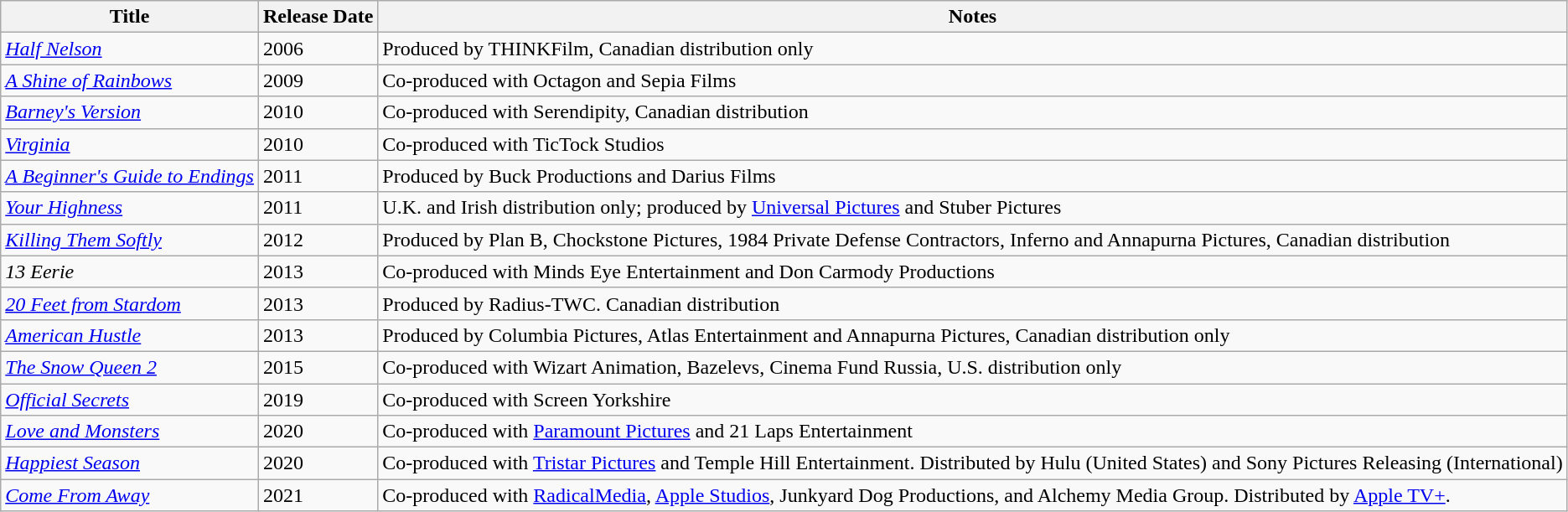<table class="wikitable sortable">
<tr>
<th>Title</th>
<th>Release Date</th>
<th>Notes</th>
</tr>
<tr>
<td><a href='#'><em>Half Nelson</em></a></td>
<td>2006</td>
<td>Produced by THINKFilm, Canadian distribution only</td>
</tr>
<tr>
<td><em><a href='#'>A Shine of Rainbows</a></em></td>
<td>2009</td>
<td>Co-produced with Octagon and Sepia Films</td>
</tr>
<tr>
<td><em><a href='#'>Barney's Version</a></em></td>
<td>2010</td>
<td>Co-produced with Serendipity, Canadian distribution</td>
</tr>
<tr>
<td><a href='#'><em>Virginia</em></a></td>
<td>2010</td>
<td>Co-produced with TicTock Studios</td>
</tr>
<tr>
<td><em><a href='#'>A Beginner's Guide to Endings</a></em></td>
<td>2011</td>
<td>Produced by Buck Productions and Darius Films</td>
</tr>
<tr>
<td><em><a href='#'>Your Highness</a></em></td>
<td>2011</td>
<td>U.K. and Irish distribution only; produced by <a href='#'>Universal Pictures</a> and Stuber Pictures</td>
</tr>
<tr>
<td><em><a href='#'>Killing Them Softly</a></em></td>
<td>2012</td>
<td>Produced by Plan B, Chockstone Pictures, 1984 Private Defense Contractors, Inferno and Annapurna Pictures, Canadian distribution</td>
</tr>
<tr>
<td><em>13 Eerie</em></td>
<td>2013</td>
<td>Co-produced with Minds Eye Entertainment and Don Carmody Productions</td>
</tr>
<tr>
<td><em><a href='#'>20 Feet from Stardom</a></em></td>
<td>2013</td>
<td>Produced by Radius-TWC. Canadian distribution</td>
</tr>
<tr>
<td><em><a href='#'>American Hustle</a></em></td>
<td>2013</td>
<td>Produced by Columbia Pictures, Atlas Entertainment and Annapurna Pictures, Canadian distribution only</td>
</tr>
<tr>
<td><em><a href='#'>The Snow Queen 2</a></em></td>
<td>2015</td>
<td>Co-produced with Wizart Animation, Bazelevs, Cinema Fund Russia, U.S. distribution only</td>
</tr>
<tr>
<td><em><a href='#'>Official Secrets</a></em></td>
<td>2019</td>
<td>Co-produced with Screen Yorkshire</td>
</tr>
<tr>
<td><em><a href='#'>Love and Monsters</a></em></td>
<td>2020</td>
<td>Co-produced with <a href='#'>Paramount Pictures</a> and 21 Laps Entertainment</td>
</tr>
<tr>
<td><em><a href='#'>Happiest Season</a></em></td>
<td>2020</td>
<td>Co-produced with <a href='#'>Tristar Pictures</a> and Temple Hill Entertainment. Distributed by Hulu (United States) and Sony Pictures Releasing (International)</td>
</tr>
<tr>
<td><em><a href='#'>Come From Away</a></em></td>
<td>2021</td>
<td>Co-produced with <a href='#'>RadicalMedia</a>, <a href='#'>Apple Studios</a>, Junkyard Dog Productions, and Alchemy Media Group. Distributed by <a href='#'>Apple TV+</a>.</td>
</tr>
</table>
